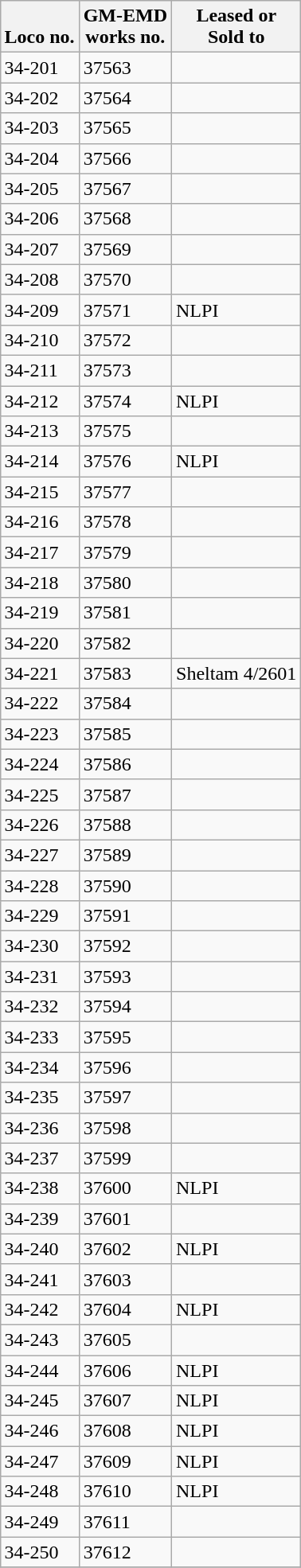<table class="wikitable collapsible sortable collapsed" style="margin:0.5em auto; font-size:100%;">
<tr>
<th><br>Loco no.</th>
<th>GM-EMD<br>works no.</th>
<th>Leased or<br>Sold to</th>
</tr>
<tr>
<td>34-201</td>
<td>37563</td>
<td></td>
</tr>
<tr>
<td>34-202</td>
<td>37564</td>
<td></td>
</tr>
<tr>
<td>34-203</td>
<td>37565</td>
<td></td>
</tr>
<tr>
<td>34-204</td>
<td>37566</td>
<td></td>
</tr>
<tr>
<td>34-205</td>
<td>37567</td>
<td></td>
</tr>
<tr>
<td>34-206</td>
<td>37568</td>
<td></td>
</tr>
<tr>
<td>34-207</td>
<td>37569</td>
<td></td>
</tr>
<tr>
<td>34-208</td>
<td>37570</td>
<td></td>
</tr>
<tr>
<td>34-209</td>
<td>37571</td>
<td>NLPI</td>
</tr>
<tr>
<td>34-210</td>
<td>37572</td>
<td></td>
</tr>
<tr>
<td>34-211</td>
<td>37573</td>
<td></td>
</tr>
<tr>
<td>34-212</td>
<td>37574</td>
<td>NLPI</td>
</tr>
<tr>
<td>34-213</td>
<td>37575</td>
<td></td>
</tr>
<tr>
<td>34-214</td>
<td>37576</td>
<td>NLPI</td>
</tr>
<tr>
<td>34-215</td>
<td>37577</td>
<td></td>
</tr>
<tr>
<td>34-216</td>
<td>37578</td>
<td></td>
</tr>
<tr>
<td>34-217</td>
<td>37579</td>
<td></td>
</tr>
<tr>
<td>34-218</td>
<td>37580</td>
<td></td>
</tr>
<tr>
<td>34-219</td>
<td>37581</td>
<td></td>
</tr>
<tr>
<td>34-220</td>
<td>37582</td>
<td></td>
</tr>
<tr>
<td>34-221</td>
<td>37583</td>
<td>Sheltam 4/2601</td>
</tr>
<tr>
<td>34-222</td>
<td>37584</td>
<td></td>
</tr>
<tr>
<td>34-223</td>
<td>37585</td>
<td></td>
</tr>
<tr>
<td>34-224</td>
<td>37586</td>
<td></td>
</tr>
<tr>
<td>34-225</td>
<td>37587</td>
<td></td>
</tr>
<tr>
<td>34-226</td>
<td>37588</td>
<td></td>
</tr>
<tr>
<td>34-227</td>
<td>37589</td>
<td></td>
</tr>
<tr>
<td>34-228</td>
<td>37590</td>
<td></td>
</tr>
<tr>
<td>34-229</td>
<td>37591</td>
<td></td>
</tr>
<tr>
<td>34-230</td>
<td>37592</td>
<td></td>
</tr>
<tr>
<td>34-231</td>
<td>37593</td>
<td></td>
</tr>
<tr>
<td>34-232</td>
<td>37594</td>
<td></td>
</tr>
<tr>
<td>34-233</td>
<td>37595</td>
<td></td>
</tr>
<tr>
<td>34-234</td>
<td>37596</td>
<td></td>
</tr>
<tr>
<td>34-235</td>
<td>37597</td>
<td></td>
</tr>
<tr>
<td>34-236</td>
<td>37598</td>
<td></td>
</tr>
<tr>
<td>34-237</td>
<td>37599</td>
<td></td>
</tr>
<tr>
<td>34-238</td>
<td>37600</td>
<td>NLPI</td>
</tr>
<tr>
<td>34-239</td>
<td>37601</td>
<td></td>
</tr>
<tr>
<td>34-240</td>
<td>37602</td>
<td>NLPI</td>
</tr>
<tr>
<td>34-241</td>
<td>37603</td>
<td></td>
</tr>
<tr>
<td>34-242</td>
<td>37604</td>
<td>NLPI</td>
</tr>
<tr>
<td>34-243</td>
<td>37605</td>
<td></td>
</tr>
<tr>
<td>34-244</td>
<td>37606</td>
<td>NLPI</td>
</tr>
<tr>
<td>34-245</td>
<td>37607</td>
<td>NLPI</td>
</tr>
<tr>
<td>34-246</td>
<td>37608</td>
<td>NLPI</td>
</tr>
<tr>
<td>34-247</td>
<td>37609</td>
<td>NLPI</td>
</tr>
<tr>
<td>34-248</td>
<td>37610</td>
<td>NLPI</td>
</tr>
<tr>
<td>34-249</td>
<td>37611</td>
<td></td>
</tr>
<tr>
<td>34-250</td>
<td>37612</td>
<td></td>
</tr>
<tr>
</tr>
</table>
